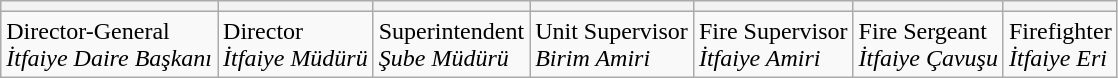<table class="wikitable">
<tr>
<th></th>
<th></th>
<th></th>
<th></th>
<th></th>
<th></th>
<th></th>
</tr>
<tr>
<td>Director-General<br><em>İtfaiye Daire Başkanı</em></td>
<td>Director<br><em>İtfaiye Müdürü</em></td>
<td>Superintendent<br><em>Şube Müdürü</em></td>
<td>Unit Supervisor<br><em>Birim Amiri</em></td>
<td>Fire Supervisor<br><em>İtfaiye Amiri</em></td>
<td>Fire Sergeant<br><em>İtfaiye Çavuşu</em></td>
<td>Firefighter<br><em>İtfaiye Eri</em></td>
</tr>
</table>
